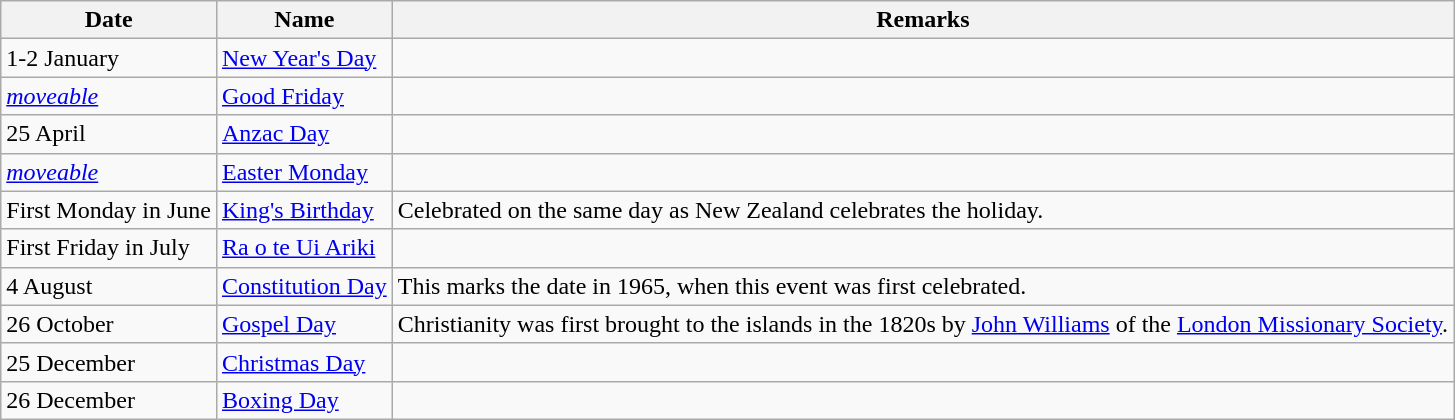<table class="wikitable">
<tr>
<th>Date</th>
<th>Name</th>
<th>Remarks</th>
</tr>
<tr>
<td>1-2 January</td>
<td><a href='#'>New Year's Day</a></td>
<td></td>
</tr>
<tr>
<td><em><a href='#'>moveable</a></em></td>
<td><a href='#'>Good Friday</a></td>
<td></td>
</tr>
<tr>
<td>25 April</td>
<td><a href='#'>Anzac Day</a></td>
<td></td>
</tr>
<tr>
<td><em><a href='#'>moveable</a></em></td>
<td><a href='#'>Easter Monday</a></td>
<td></td>
</tr>
<tr>
<td>First Monday in June</td>
<td><a href='#'>King's Birthday</a></td>
<td>Celebrated on the same day as New Zealand celebrates the holiday.</td>
</tr>
<tr>
<td>First Friday in July</td>
<td><a href='#'>Ra o te Ui Ariki</a></td>
<td></td>
</tr>
<tr>
<td>4 August</td>
<td><a href='#'>Constitution Day</a></td>
<td>This marks the date in 1965, when this event was first celebrated.</td>
</tr>
<tr>
<td>26 October</td>
<td><a href='#'>Gospel Day</a></td>
<td>Christianity was first brought to the islands in the 1820s by <a href='#'>John Williams</a> of the <a href='#'>London Missionary Society</a>.</td>
</tr>
<tr>
<td>25 December</td>
<td><a href='#'>Christmas Day</a></td>
<td></td>
</tr>
<tr>
<td>26 December</td>
<td><a href='#'>Boxing Day</a></td>
<td></td>
</tr>
</table>
